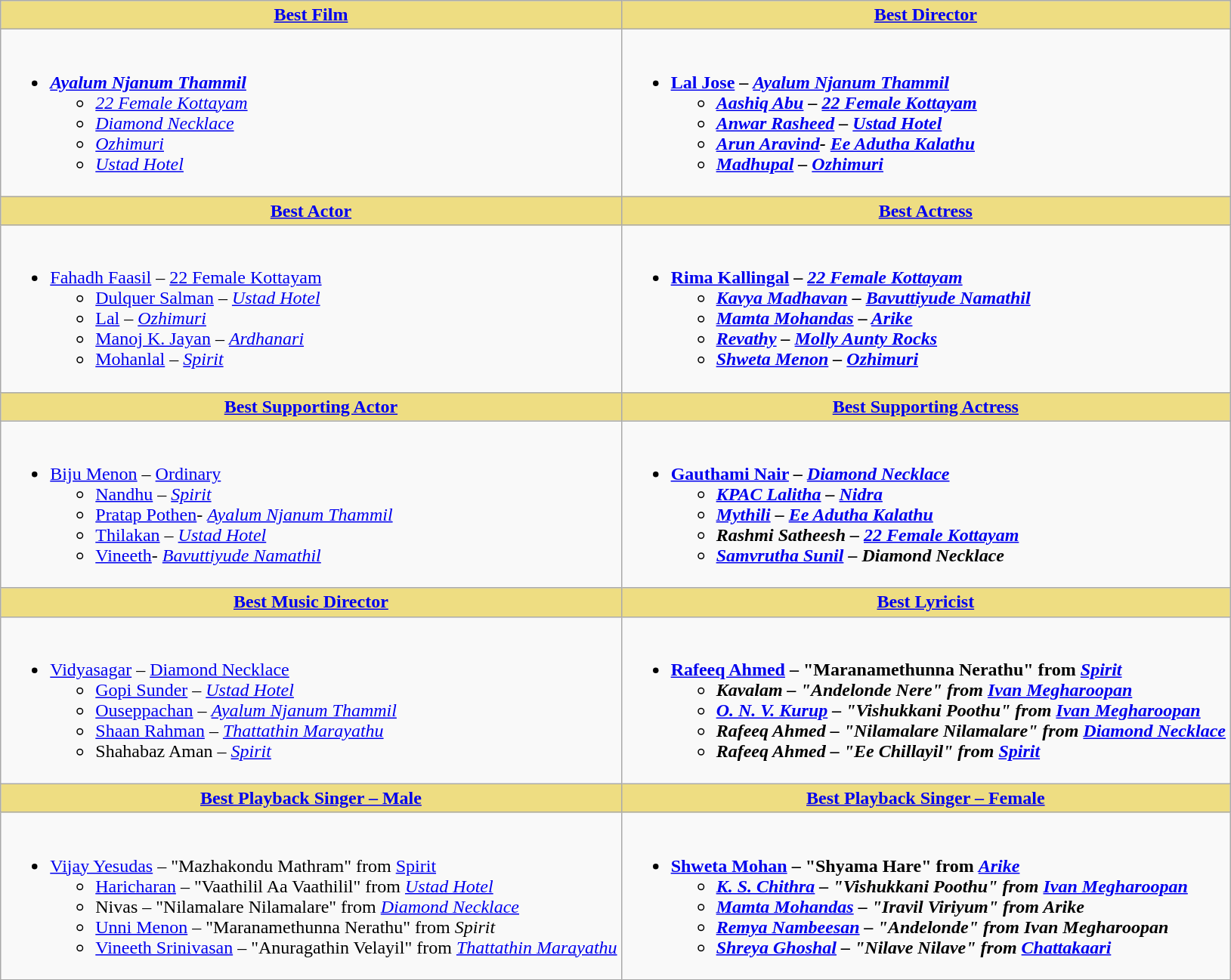<table class="wikitable" |>
<tr>
<th ! style="background:#eedd82; text-align:center;"><a href='#'>Best Film</a></th>
<th ! style="background:#eedd82; text-align:center;"><a href='#'>Best Director</a></th>
</tr>
<tr>
<td valign="top"><br><ul><li><strong><em><a href='#'>Ayalum Njanum Thammil</a></em></strong><ul><li><em><a href='#'>22 Female Kottayam</a></em></li><li><em><a href='#'>Diamond Necklace</a></em></li><li><em><a href='#'>Ozhimuri</a></em></li><li><em><a href='#'>Ustad Hotel</a></em></li></ul></li></ul></td>
<td valign="top"><br><ul><li><strong><a href='#'>Lal Jose</a> – <em><a href='#'>Ayalum Njanum Thammil</a><strong><em><ul><li><a href='#'>Aashiq Abu</a> – </em><a href='#'>22 Female Kottayam</a><em></li><li><a href='#'>Anwar Rasheed</a> – </em><a href='#'>Ustad Hotel</a><em></li><li><a href='#'>Arun Aravind</a>- </em><a href='#'>Ee Adutha Kalathu</a><em></li><li><a href='#'>Madhupal</a> – </em><a href='#'>Ozhimuri</a><em></li></ul></li></ul></td>
</tr>
<tr>
<th ! style="background:#eedd82; text-align:center;"><a href='#'>Best Actor</a></th>
<th ! style="background:#eedd82; text-align:center;"><a href='#'>Best Actress</a></th>
</tr>
<tr>
<td><br><ul><li></strong><a href='#'>Fahadh Faasil</a> – </em><a href='#'>22 Female Kottayam</a></em></strong><ul><li><a href='#'>Dulquer Salman</a> – <em><a href='#'>Ustad Hotel</a></em></li><li><a href='#'>Lal</a> – <em><a href='#'>Ozhimuri</a></em></li><li><a href='#'>Manoj K. Jayan</a> – <em><a href='#'>Ardhanari</a></em></li><li><a href='#'>Mohanlal</a> – <em><a href='#'>Spirit</a></em></li></ul></li></ul></td>
<td><br><ul><li><strong><a href='#'>Rima Kallingal</a> – <em><a href='#'>22 Female Kottayam</a><strong><em><ul><li><a href='#'>Kavya Madhavan</a> – </em><a href='#'>Bavuttiyude Namathil</a><em></li><li><a href='#'>Mamta Mohandas</a> – </em><a href='#'>Arike</a><em></li><li><a href='#'>Revathy</a> – </em><a href='#'>Molly Aunty Rocks</a><em></li><li><a href='#'>Shweta Menon</a> – </em><a href='#'>Ozhimuri</a><em></li></ul></li></ul></td>
</tr>
<tr>
<th ! style="background:#eedd82; text-align:center;"><a href='#'>Best Supporting Actor</a></th>
<th ! style="background:#eedd82; text-align:center;"><a href='#'>Best Supporting Actress</a></th>
</tr>
<tr>
<td><br><ul><li></strong><a href='#'>Biju Menon</a> – </em><a href='#'>Ordinary</a></em></strong><ul><li><a href='#'>Nandhu</a> – <em><a href='#'>Spirit</a></em></li><li><a href='#'>Pratap Pothen</a>- <em><a href='#'>Ayalum Njanum Thammil</a></em></li><li><a href='#'>Thilakan</a> – <em><a href='#'>Ustad Hotel</a></em></li><li><a href='#'>Vineeth</a>- <em><a href='#'>Bavuttiyude Namathil</a></em></li></ul></li></ul></td>
<td><br><ul><li><strong><a href='#'>Gauthami Nair</a> – <em><a href='#'>Diamond Necklace</a><strong><em><ul><li><a href='#'>KPAC Lalitha</a> – </em><a href='#'>Nidra</a><em></li><li><a href='#'>Mythili</a> – </em><a href='#'>Ee Adutha Kalathu</a><em></li><li>Rashmi Satheesh – </em><a href='#'>22 Female Kottayam</a><em></li><li><a href='#'>Samvrutha Sunil</a> – </em>Diamond Necklace<em></li></ul></li></ul></td>
</tr>
<tr>
<th ! style="background:#eedd82; text-align:center;"><a href='#'>Best Music Director</a></th>
<th ! style="background:#eedd82; text-align:center;"><a href='#'>Best Lyricist</a></th>
</tr>
<tr>
<td><br><ul><li><a href='#'></strong>Vidyasagar<strong></a></strong> – </em><a href='#'>Diamond Necklace</a></em></strong><ul><li><a href='#'>Gopi Sunder</a> – <em><a href='#'>Ustad Hotel</a></em></li><li><a href='#'>Ouseppachan</a> – <em><a href='#'>Ayalum Njanum Thammil</a></em></li><li><a href='#'>Shaan Rahman</a> – <em><a href='#'>Thattathin Marayathu</a></em></li><li>Shahabaz Aman – <em><a href='#'>Spirit</a></em></li></ul></li></ul></td>
<td><br><ul><li><strong><a href='#'>Rafeeq Ahmed</a>  – "Maranamethunna Nerathu" from <em><a href='#'>Spirit</a><strong><em><ul><li>Kavalam – "Andelonde Nere" from </em><a href='#'>Ivan Megharoopan</a><em></li><li><a href='#'>O. N. V. Kurup</a> – "Vishukkani Poothu" from </em><a href='#'>Ivan Megharoopan</a><em></li><li>Rafeeq Ahmed – "Nilamalare Nilamalare" from </em><a href='#'>Diamond Necklace</a><em></li><li>Rafeeq Ahmed – "Ee Chillayil" from </em><a href='#'>Spirit</a><em></li></ul></li></ul></td>
</tr>
<tr>
<th ! style="background:#eedd82; text-align:center;"><a href='#'>Best Playback Singer – Male</a></th>
<th ! style="background:#eedd82; text-align:center;"><a href='#'>Best Playback Singer – Female</a></th>
</tr>
<tr>
<td><br><ul><li></strong><a href='#'>Vijay Yesudas</a> – "Mazhakondu Mathram" from </em><a href='#'>Spirit</a></em></strong><ul><li><a href='#'>Haricharan</a> – "Vaathilil Aa Vaathilil" from <em><a href='#'>Ustad Hotel</a></em></li><li>Nivas – "Nilamalare Nilamalare" from <em><a href='#'>Diamond Necklace</a></em></li><li><a href='#'>Unni Menon</a> – "Maranamethunna Nerathu" from <em>Spirit</em></li><li><a href='#'>Vineeth Srinivasan</a> – "Anuragathin Velayil" from <em><a href='#'>Thattathin Marayathu</a></em></li></ul></li></ul></td>
<td><br><ul><li><strong><a href='#'>Shweta Mohan</a> – "Shyama Hare" from <em><a href='#'>Arike</a><strong><em><ul><li><a href='#'>K. S. Chithra</a> – "Vishukkani Poothu" from </em><a href='#'>Ivan Megharoopan</a><em></li><li><a href='#'>Mamta Mohandas</a> – "Iravil Viriyum" from </em>Arike<em></li><li><a href='#'>Remya Nambeesan</a> – "Andelonde"  from </em>Ivan Megharoopan<em></li><li><a href='#'>Shreya Ghoshal</a> – "Nilave Nilave" from </em><a href='#'>Chattakaari</a><em></li></ul></li></ul></td>
</tr>
</table>
